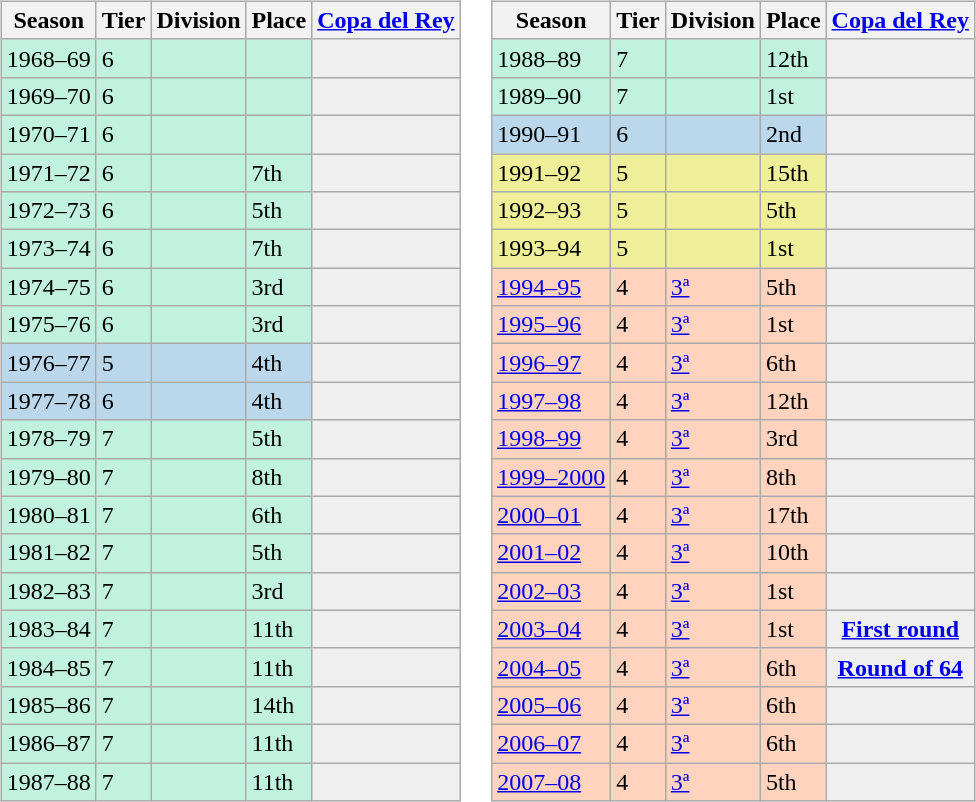<table>
<tr>
<td valign="top" width=0%><br><table class="wikitable">
<tr style="background:#f0f6fa;">
<th>Season</th>
<th>Tier</th>
<th>Division</th>
<th>Place</th>
<th><a href='#'>Copa del Rey</a></th>
</tr>
<tr>
<td style="background:#C0F2DF;">1968–69</td>
<td style="background:#C0F2DF;">6</td>
<td style="background:#C0F2DF;"></td>
<td style="background:#C0F2DF;"></td>
<th style="background:#efefef;"></th>
</tr>
<tr>
<td style="background:#C0F2DF;">1969–70</td>
<td style="background:#C0F2DF;">6</td>
<td style="background:#C0F2DF;"></td>
<td style="background:#C0F2DF;"></td>
<th style="background:#efefef;"></th>
</tr>
<tr>
<td style="background:#C0F2DF;">1970–71</td>
<td style="background:#C0F2DF;">6</td>
<td style="background:#C0F2DF;"></td>
<td style="background:#C0F2DF;"></td>
<th style="background:#efefef;"></th>
</tr>
<tr>
<td style="background:#C0F2DF;">1971–72</td>
<td style="background:#C0F2DF;">6</td>
<td style="background:#C0F2DF;"></td>
<td style="background:#C0F2DF;">7th</td>
<th style="background:#efefef;"></th>
</tr>
<tr>
<td style="background:#C0F2DF;">1972–73</td>
<td style="background:#C0F2DF;">6</td>
<td style="background:#C0F2DF;"></td>
<td style="background:#C0F2DF;">5th</td>
<th style="background:#efefef;"></th>
</tr>
<tr>
<td style="background:#C0F2DF;">1973–74</td>
<td style="background:#C0F2DF;">6</td>
<td style="background:#C0F2DF;"></td>
<td style="background:#C0F2DF;">7th</td>
<th style="background:#efefef;"></th>
</tr>
<tr>
<td style="background:#C0F2DF;">1974–75</td>
<td style="background:#C0F2DF;">6</td>
<td style="background:#C0F2DF;"></td>
<td style="background:#C0F2DF;">3rd</td>
<th style="background:#efefef;"></th>
</tr>
<tr>
<td style="background:#C0F2DF;">1975–76</td>
<td style="background:#C0F2DF;">6</td>
<td style="background:#C0F2DF;"></td>
<td style="background:#C0F2DF;">3rd</td>
<th style="background:#efefef;"></th>
</tr>
<tr>
<td style="background:#BBD7EC;">1976–77</td>
<td style="background:#BBD7EC;">5</td>
<td style="background:#BBD7EC;"></td>
<td style="background:#BBD7EC;">4th</td>
<th style="background:#efefef;"></th>
</tr>
<tr>
<td style="background:#BBD7EC;">1977–78</td>
<td style="background:#BBD7EC;">6</td>
<td style="background:#BBD7EC;"></td>
<td style="background:#BBD7EC;">4th</td>
<th style="background:#efefef;"></th>
</tr>
<tr>
<td style="background:#C0F2DF;">1978–79</td>
<td style="background:#C0F2DF;">7</td>
<td style="background:#C0F2DF;"></td>
<td style="background:#C0F2DF;">5th</td>
<th style="background:#efefef;"></th>
</tr>
<tr>
<td style="background:#C0F2DF;">1979–80</td>
<td style="background:#C0F2DF;">7</td>
<td style="background:#C0F2DF;"></td>
<td style="background:#C0F2DF;">8th</td>
<th style="background:#efefef;"></th>
</tr>
<tr>
<td style="background:#C0F2DF;">1980–81</td>
<td style="background:#C0F2DF;">7</td>
<td style="background:#C0F2DF;"></td>
<td style="background:#C0F2DF;">6th</td>
<th style="background:#efefef;"></th>
</tr>
<tr>
<td style="background:#C0F2DF;">1981–82</td>
<td style="background:#C0F2DF;">7</td>
<td style="background:#C0F2DF;"></td>
<td style="background:#C0F2DF;">5th</td>
<th style="background:#efefef;"></th>
</tr>
<tr>
<td style="background:#C0F2DF;">1982–83</td>
<td style="background:#C0F2DF;">7</td>
<td style="background:#C0F2DF;"></td>
<td style="background:#C0F2DF;">3rd</td>
<th style="background:#efefef;"></th>
</tr>
<tr>
<td style="background:#C0F2DF;">1983–84</td>
<td style="background:#C0F2DF;">7</td>
<td style="background:#C0F2DF;"></td>
<td style="background:#C0F2DF;">11th</td>
<th style="background:#efefef;"></th>
</tr>
<tr>
<td style="background:#C0F2DF;">1984–85</td>
<td style="background:#C0F2DF;">7</td>
<td style="background:#C0F2DF;"></td>
<td style="background:#C0F2DF;">11th</td>
<th style="background:#efefef;"></th>
</tr>
<tr>
<td style="background:#C0F2DF;">1985–86</td>
<td style="background:#C0F2DF;">7</td>
<td style="background:#C0F2DF;"></td>
<td style="background:#C0F2DF;">14th</td>
<th style="background:#efefef;"></th>
</tr>
<tr>
<td style="background:#C0F2DF;">1986–87</td>
<td style="background:#C0F2DF;">7</td>
<td style="background:#C0F2DF;"></td>
<td style="background:#C0F2DF;">11th</td>
<th style="background:#efefef;"></th>
</tr>
<tr>
<td style="background:#C0F2DF;">1987–88</td>
<td style="background:#C0F2DF;">7</td>
<td style="background:#C0F2DF;"></td>
<td style="background:#C0F2DF;">11th</td>
<th style="background:#efefef;"></th>
</tr>
</table>
</td>
<td valign="top" width=0%><br><table class="wikitable">
<tr style="background:#f0f6fa;">
<th>Season</th>
<th>Tier</th>
<th>Division</th>
<th>Place</th>
<th><a href='#'>Copa del Rey</a></th>
</tr>
<tr>
<td style="background:#C0F2DF;">1988–89</td>
<td style="background:#C0F2DF;">7</td>
<td style="background:#C0F2DF;"></td>
<td style="background:#C0F2DF;">12th</td>
<th style="background:#efefef;"></th>
</tr>
<tr>
<td style="background:#C0F2DF;">1989–90</td>
<td style="background:#C0F2DF;">7</td>
<td style="background:#C0F2DF;"></td>
<td style="background:#C0F2DF;">1st</td>
<th style="background:#efefef;"></th>
</tr>
<tr>
<td style="background:#BBD7EC;">1990–91</td>
<td style="background:#BBD7EC;">6</td>
<td style="background:#BBD7EC;"></td>
<td style="background:#BBD7EC;">2nd</td>
<th style="background:#efefef;"></th>
</tr>
<tr>
<td style="background:#EFEF99;">1991–92</td>
<td style="background:#EFEF99;">5</td>
<td style="background:#EFEF99;"></td>
<td style="background:#EFEF99;">15th</td>
<th style="background:#efefef;"></th>
</tr>
<tr>
<td style="background:#EFEF99;">1992–93</td>
<td style="background:#EFEF99;">5</td>
<td style="background:#EFEF99;"></td>
<td style="background:#EFEF99;">5th</td>
<th style="background:#efefef;"></th>
</tr>
<tr>
<td style="background:#EFEF99;">1993–94</td>
<td style="background:#EFEF99;">5</td>
<td style="background:#EFEF99;"></td>
<td style="background:#EFEF99;">1st</td>
<th style="background:#efefef;"></th>
</tr>
<tr>
<td style="background:#FFD3BD;"><a href='#'>1994–95</a></td>
<td style="background:#FFD3BD;">4</td>
<td style="background:#FFD3BD;"><a href='#'>3ª</a></td>
<td style="background:#FFD3BD;">5th</td>
<th style="background:#efefef;"></th>
</tr>
<tr>
<td style="background:#FFD3BD;"><a href='#'>1995–96</a></td>
<td style="background:#FFD3BD;">4</td>
<td style="background:#FFD3BD;"><a href='#'>3ª</a></td>
<td style="background:#FFD3BD;">1st</td>
<th style="background:#efefef;"></th>
</tr>
<tr>
<td style="background:#FFD3BD;"><a href='#'>1996–97</a></td>
<td style="background:#FFD3BD;">4</td>
<td style="background:#FFD3BD;"><a href='#'>3ª</a></td>
<td style="background:#FFD3BD;">6th</td>
<th style="background:#efefef;"></th>
</tr>
<tr>
<td style="background:#FFD3BD;"><a href='#'>1997–98</a></td>
<td style="background:#FFD3BD;">4</td>
<td style="background:#FFD3BD;"><a href='#'>3ª</a></td>
<td style="background:#FFD3BD;">12th</td>
<th style="background:#efefef;"></th>
</tr>
<tr>
<td style="background:#FFD3BD;"><a href='#'>1998–99</a></td>
<td style="background:#FFD3BD;">4</td>
<td style="background:#FFD3BD;"><a href='#'>3ª</a></td>
<td style="background:#FFD3BD;">3rd</td>
<th style="background:#efefef;"></th>
</tr>
<tr>
<td style="background:#FFD3BD;"><a href='#'>1999–2000</a></td>
<td style="background:#FFD3BD;">4</td>
<td style="background:#FFD3BD;"><a href='#'>3ª</a></td>
<td style="background:#FFD3BD;">8th</td>
<th style="background:#efefef;"></th>
</tr>
<tr>
<td style="background:#FFD3BD;"><a href='#'>2000–01</a></td>
<td style="background:#FFD3BD;">4</td>
<td style="background:#FFD3BD;"><a href='#'>3ª</a></td>
<td style="background:#FFD3BD;">17th</td>
<th style="background:#efefef;"></th>
</tr>
<tr>
<td style="background:#FFD3BD;"><a href='#'>2001–02</a></td>
<td style="background:#FFD3BD;">4</td>
<td style="background:#FFD3BD;"><a href='#'>3ª</a></td>
<td style="background:#FFD3BD;">10th</td>
<th style="background:#efefef;"></th>
</tr>
<tr>
<td style="background:#FFD3BD;"><a href='#'>2002–03</a></td>
<td style="background:#FFD3BD;">4</td>
<td style="background:#FFD3BD;"><a href='#'>3ª</a></td>
<td style="background:#FFD3BD;">1st</td>
<th style="background:#efefef;"></th>
</tr>
<tr>
<td style="background:#FFD3BD;"><a href='#'>2003–04</a></td>
<td style="background:#FFD3BD;">4</td>
<td style="background:#FFD3BD;"><a href='#'>3ª</a></td>
<td style="background:#FFD3BD;">1st</td>
<th style="background:#efefef;"><a href='#'>First round</a></th>
</tr>
<tr>
<td style="background:#FFD3BD;"><a href='#'>2004–05</a></td>
<td style="background:#FFD3BD;">4</td>
<td style="background:#FFD3BD;"><a href='#'>3ª</a></td>
<td style="background:#FFD3BD;">6th</td>
<th style="background:#efefef;"><a href='#'>Round of 64</a></th>
</tr>
<tr>
<td style="background:#FFD3BD;"><a href='#'>2005–06</a></td>
<td style="background:#FFD3BD;">4</td>
<td style="background:#FFD3BD;"><a href='#'>3ª</a></td>
<td style="background:#FFD3BD;">6th</td>
<th style="background:#efefef;"></th>
</tr>
<tr>
<td style="background:#FFD3BD;"><a href='#'>2006–07</a></td>
<td style="background:#FFD3BD;">4</td>
<td style="background:#FFD3BD;"><a href='#'>3ª</a></td>
<td style="background:#FFD3BD;">6th</td>
<th style="background:#efefef;"></th>
</tr>
<tr>
<td style="background:#FFD3BD;"><a href='#'>2007–08</a></td>
<td style="background:#FFD3BD;">4</td>
<td style="background:#FFD3BD;"><a href='#'>3ª</a></td>
<td style="background:#FFD3BD;">5th</td>
<th style="background:#efefef;"></th>
</tr>
</table>
</td>
</tr>
</table>
